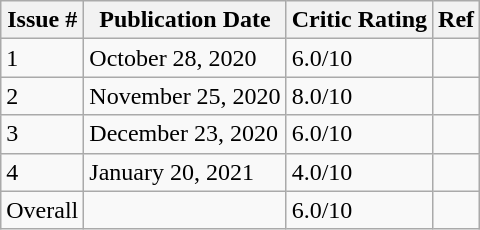<table class="wikitable">
<tr>
<th>Issue #</th>
<th>Publication Date</th>
<th>Critic Rating</th>
<th>Ref</th>
</tr>
<tr>
<td>1</td>
<td>October 28, 2020</td>
<td>6.0/10</td>
<td></td>
</tr>
<tr>
<td>2</td>
<td>November 25, 2020</td>
<td>8.0/10</td>
<td></td>
</tr>
<tr>
<td>3</td>
<td>December 23, 2020</td>
<td>6.0/10</td>
<td></td>
</tr>
<tr>
<td>4</td>
<td>January 20, 2021</td>
<td>4.0/10</td>
<td></td>
</tr>
<tr>
<td>Overall</td>
<td></td>
<td>6.0/10</td>
<td></td>
</tr>
</table>
